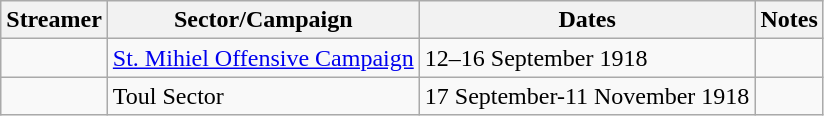<table class="wikitable">
<tr>
<th>Streamer</th>
<th>Sector/Campaign</th>
<th>Dates</th>
<th>Notes</th>
</tr>
<tr>
<td></td>
<td><a href='#'>St. Mihiel Offensive Campaign</a></td>
<td>12–16 September 1918</td>
<td></td>
</tr>
<tr>
<td></td>
<td>Toul Sector</td>
<td>17 September-11 November 1918</td>
<td></td>
</tr>
</table>
